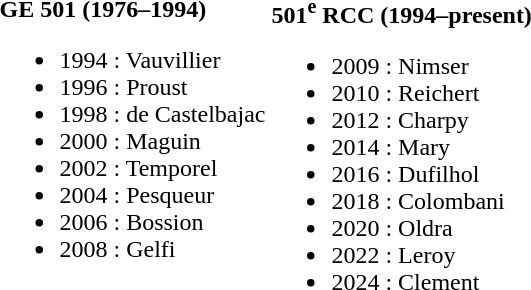<table>
<tr>
<td valign=top><br><strong>GE 501 (1976–1994)</strong><ul><li>1994 : Vauvillier</li><li>1996 : Proust</li><li>1998 : de Castelbajac</li><li>2000 : Maguin</li><li>2002 : Temporel</li><li>2004 : Pesqueur</li><li>2006 : Bossion</li><li>2008 : Gelfi</li></ul></td>
<td valign=top><br><strong>501<sup>e</sup> RCC (1994–present)</strong><ul><li>2009 : Nimser</li><li>2010 : Reichert</li><li>2012 : Charpy</li><li>2014 : Mary</li><li>2016 : Dufilhol</li><li>2018 : Colombani</li><li>2020 : Oldra</li><li>2022 : Leroy</li><li>2024 : Clement</li></ul></td>
</tr>
</table>
